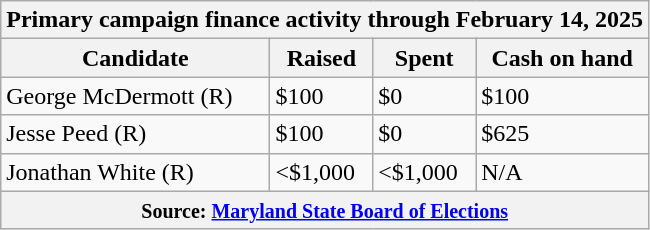<table class="wikitable sortable">
<tr>
<th colspan="4">Primary campaign finance activity through February 14, 2025</th>
</tr>
<tr style="text-align:center;">
<th>Candidate</th>
<th>Raised</th>
<th>Spent</th>
<th>Cash on hand</th>
</tr>
<tr>
<td data-sort-value="McDermott, George" >George McDermott (R)</td>
<td>$100</td>
<td>$0</td>
<td>$100</td>
</tr>
<tr>
<td data-sort-value="Peed, Jesse" >Jesse Peed (R)</td>
<td>$100</td>
<td>$0</td>
<td>$625</td>
</tr>
<tr>
<td data-sort-value="White, Jonathan" >Jonathan White (R)</td>
<td data-sort-value=$1><$1,000</td>
<td data-sort-value=$1><$1,000</td>
<td data-sort-value=$1>N/A</td>
</tr>
<tr>
<th colspan="4"><small>Source: <a href='#'>Maryland State Board of Elections</a></small></th>
</tr>
</table>
